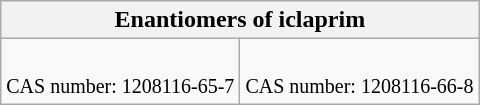<table class="wikitable" style="text-align:center">
<tr class="hintergrundfarbe6">
<th colspan="2">Enantiomers of iclaprim</th>
</tr>
<tr>
<td><br><small> CAS number: 1208116-65-7</small></td>
<td><br><small> CAS number: 1208116-66-8</small></td>
</tr>
</table>
